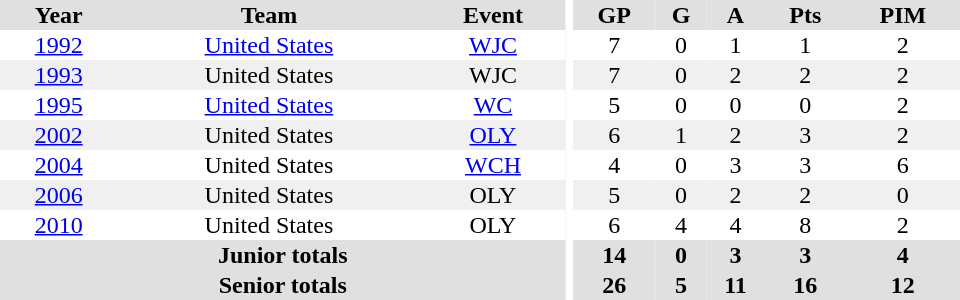<table border="0" cellpadding="1" cellspacing="0" ID="Table3" style="text-align:center; width:40em">
<tr bgcolor="#e0e0e0">
<th>Year</th>
<th>Team</th>
<th>Event</th>
<th rowspan="102" bgcolor="#ffffff"></th>
<th>GP</th>
<th>G</th>
<th>A</th>
<th>Pts</th>
<th>PIM</th>
</tr>
<tr>
<td><a href='#'>1992</a></td>
<td><a href='#'>United States</a></td>
<td><a href='#'>WJC</a></td>
<td>7</td>
<td>0</td>
<td>1</td>
<td>1</td>
<td>2</td>
</tr>
<tr bgcolor="#f0f0f0">
<td><a href='#'>1993</a></td>
<td>United States</td>
<td>WJC</td>
<td>7</td>
<td>0</td>
<td>2</td>
<td>2</td>
<td>2</td>
</tr>
<tr>
<td><a href='#'>1995</a></td>
<td><a href='#'>United States</a></td>
<td><a href='#'>WC</a></td>
<td>5</td>
<td>0</td>
<td>0</td>
<td>0</td>
<td>2</td>
</tr>
<tr bgcolor="#f0f0f0">
<td><a href='#'>2002</a></td>
<td>United States</td>
<td><a href='#'>OLY</a></td>
<td>6</td>
<td>1</td>
<td>2</td>
<td>3</td>
<td>2</td>
</tr>
<tr>
<td><a href='#'>2004</a></td>
<td>United States</td>
<td><a href='#'>WCH</a></td>
<td>4</td>
<td>0</td>
<td>3</td>
<td>3</td>
<td>6</td>
</tr>
<tr bgcolor="#f0f0f0">
<td><a href='#'>2006</a></td>
<td>United States</td>
<td>OLY</td>
<td>5</td>
<td>0</td>
<td>2</td>
<td>2</td>
<td>0</td>
</tr>
<tr>
<td><a href='#'>2010</a></td>
<td>United States</td>
<td>OLY</td>
<td>6</td>
<td>4</td>
<td>4</td>
<td>8</td>
<td>2</td>
</tr>
<tr bgcolor="#e0e0e0">
<th colspan="3">Junior totals</th>
<th>14</th>
<th>0</th>
<th>3</th>
<th>3</th>
<th>4</th>
</tr>
<tr bgcolor="#e0e0e0">
<th colspan="3">Senior totals</th>
<th>26</th>
<th>5</th>
<th>11</th>
<th>16</th>
<th>12</th>
</tr>
</table>
